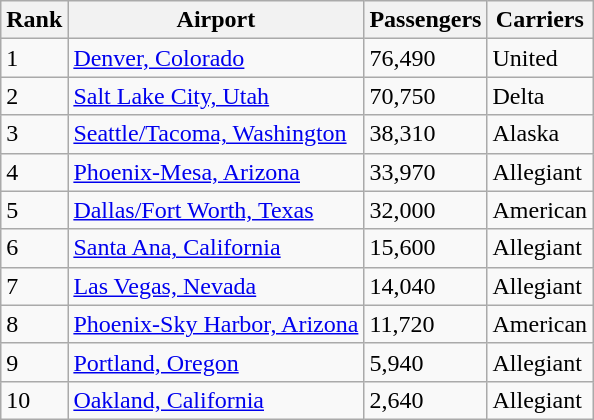<table class="wikitable sortable">
<tr>
<th>Rank</th>
<th>Airport</th>
<th>Passengers</th>
<th>Carriers</th>
</tr>
<tr>
<td>1</td>
<td> <a href='#'>Denver, Colorado</a></td>
<td>76,490</td>
<td>United</td>
</tr>
<tr>
<td>2</td>
<td> <a href='#'>Salt Lake City, Utah</a></td>
<td>70,750</td>
<td>Delta</td>
</tr>
<tr>
<td>3</td>
<td> <a href='#'>Seattle/Tacoma, Washington</a></td>
<td>38,310</td>
<td>Alaska</td>
</tr>
<tr>
<td>4</td>
<td> <a href='#'>Phoenix-Mesa, Arizona</a></td>
<td>33,970</td>
<td>Allegiant</td>
</tr>
<tr>
<td>5</td>
<td> <a href='#'>Dallas/Fort Worth, Texas</a></td>
<td>32,000</td>
<td>American</td>
</tr>
<tr>
<td>6</td>
<td> <a href='#'>Santa Ana, California</a></td>
<td>15,600</td>
<td>Allegiant</td>
</tr>
<tr>
<td>7</td>
<td> <a href='#'>Las Vegas, Nevada</a></td>
<td>14,040</td>
<td>Allegiant</td>
</tr>
<tr>
<td>8</td>
<td> <a href='#'>Phoenix-Sky Harbor, Arizona</a></td>
<td>11,720</td>
<td>American</td>
</tr>
<tr>
<td>9</td>
<td> <a href='#'>Portland, Oregon</a></td>
<td>5,940</td>
<td>Allegiant</td>
</tr>
<tr>
<td>10</td>
<td> <a href='#'>Oakland, California</a></td>
<td>2,640</td>
<td>Allegiant</td>
</tr>
</table>
